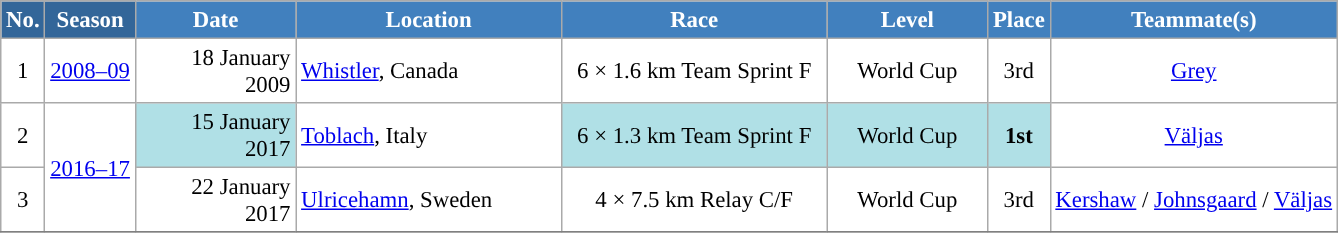<table class="wikitable sortable" style="font-size:95%; text-align:center; border:grey solid 1px; border-collapse:collapse; background:#ffffff;">
<tr style="background:#efefef;">
<th style="background-color:#369; color:white;">No.</th>
<th style="background-color:#369; color:white;">Season</th>
<th style="background-color:#4180be; color:white; width:100px;">Date</th>
<th style="background-color:#4180be; color:white; width:170px;">Location</th>
<th style="background-color:#4180be; color:white; width:170px;">Race</th>
<th style="background-color:#4180be; color:white; width:100px;">Level</th>
<th style="background-color:#4180be; color:white;">Place</th>
<th style="background-color:#4180be; color:white;">Teammate(s)</th>
</tr>
<tr>
<td align=center>1</td>
<td rowspan=1 align=center><a href='#'>2008–09</a></td>
<td align=right>18 January 2009</td>
<td align=left> <a href='#'>Whistler</a>, Canada</td>
<td>6 × 1.6 km Team Sprint F</td>
<td>World Cup</td>
<td>3rd</td>
<td><a href='#'>Grey</a></td>
</tr>
<tr>
<td align=center>2</td>
<td rowspan=2 align=center><a href='#'>2016–17</a></td>
<td bgcolor="#BOEOE6" align=right>15 January 2017</td>
<td align=left> <a href='#'>Toblach</a>, Italy</td>
<td bgcolor="#BOEOE6">6 × 1.3 km Team Sprint F</td>
<td bgcolor="#BOEOE6">World Cup</td>
<td bgcolor="#BOEOE6"><strong>1st</strong></td>
<td><a href='#'>Väljas</a></td>
</tr>
<tr>
<td align=center>3</td>
<td align=right>22 January 2017</td>
<td align=left> <a href='#'>Ulricehamn</a>, Sweden</td>
<td>4 × 7.5 km Relay C/F</td>
<td>World Cup</td>
<td>3rd</td>
<td><a href='#'>Kershaw</a> / <a href='#'>Johnsgaard</a> / <a href='#'>Väljas</a></td>
</tr>
<tr>
</tr>
</table>
